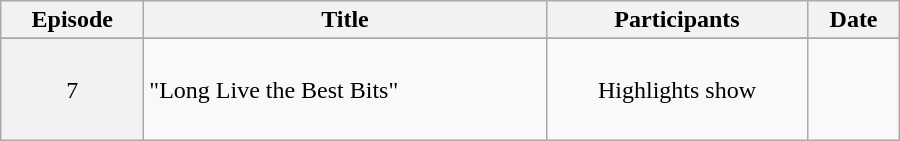<table class="wikitable plainrowheaders" width="600px">
<tr>
<th>Episode</th>
<th>Title</th>
<th>Participants</th>
<th>Date</th>
</tr>
<tr>
</tr>
<tr style="text-align:center;">
<td height="60" bgcolor="F2F2F2">7</td>
<td align="left">"Long Live the Best Bits"</td>
<td>Highlights show</td>
<td></td>
</tr>
</table>
